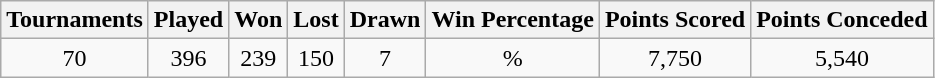<table class="wikitable mw-collapsible" style="text-align:center">
<tr>
<th>Tournaments</th>
<th>Played</th>
<th>Won</th>
<th>Lost</th>
<th>Drawn</th>
<th>Win Percentage</th>
<th>Points Scored</th>
<th>Points Conceded</th>
</tr>
<tr>
<td>70</td>
<td>396</td>
<td>239</td>
<td>150</td>
<td>7</td>
<td>%</td>
<td>7,750</td>
<td>5,540</td>
</tr>
</table>
